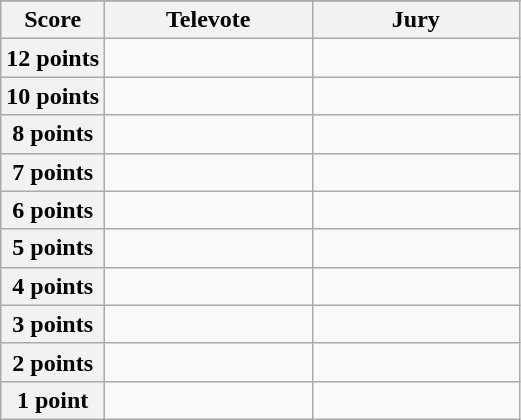<table class="wikitable">
<tr>
</tr>
<tr>
<th scope="col" width="20%">Score</th>
<th scope="col" width="40%">Televote</th>
<th scope="col" width="40%">Jury</th>
</tr>
<tr>
<th scope="row">12 points</th>
<td></td>
<td></td>
</tr>
<tr>
<th scope="row">10 points</th>
<td></td>
<td></td>
</tr>
<tr>
<th scope="row">8 points</th>
<td></td>
<td></td>
</tr>
<tr>
<th scope="row">7 points</th>
<td></td>
<td></td>
</tr>
<tr>
<th scope="row">6 points</th>
<td></td>
<td></td>
</tr>
<tr>
<th scope="row">5 points</th>
<td></td>
<td></td>
</tr>
<tr>
<th scope="row">4 points</th>
<td></td>
<td></td>
</tr>
<tr>
<th scope="row">3 points</th>
<td></td>
<td></td>
</tr>
<tr>
<th scope="row">2 points</th>
<td></td>
<td></td>
</tr>
<tr>
<th scope="row">1 point</th>
<td></td>
<td></td>
</tr>
</table>
